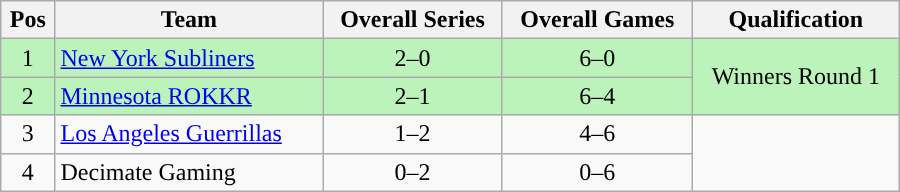<table class="wikitable" width="600px" style="text-align:center">
<tr>
<th>Pos</th>
<th>Team</th>
<th>Overall Series</th>
<th>Overall Games</th>
<th>Qualification</th>
</tr>
<tr style="background:#BBF3BB">
<td>1</td>
<td style="text-align:left"><a href='#'>New York Subliners</a></td>
<td>2–0</td>
<td>6–0</td>
<td rowspan="2">Winners Round 1</td>
</tr>
<tr style="background:#BBF3BB">
<td>2</td>
<td style="text-align:left"><a href='#'>Minnesota ROKKR</a></td>
<td>2–1</td>
<td>6–4</td>
</tr>
<tr>
<td>3</td>
<td style="text-align:left;"><a href='#'>Los Angeles Guerrillas</a></td>
<td>1–2</td>
<td>4–6</td>
</tr>
<tr>
<td>4</td>
<td style="text-align:left;">Decimate Gaming</td>
<td>0–2</td>
<td>0–6</td>
</tr>
</table>
